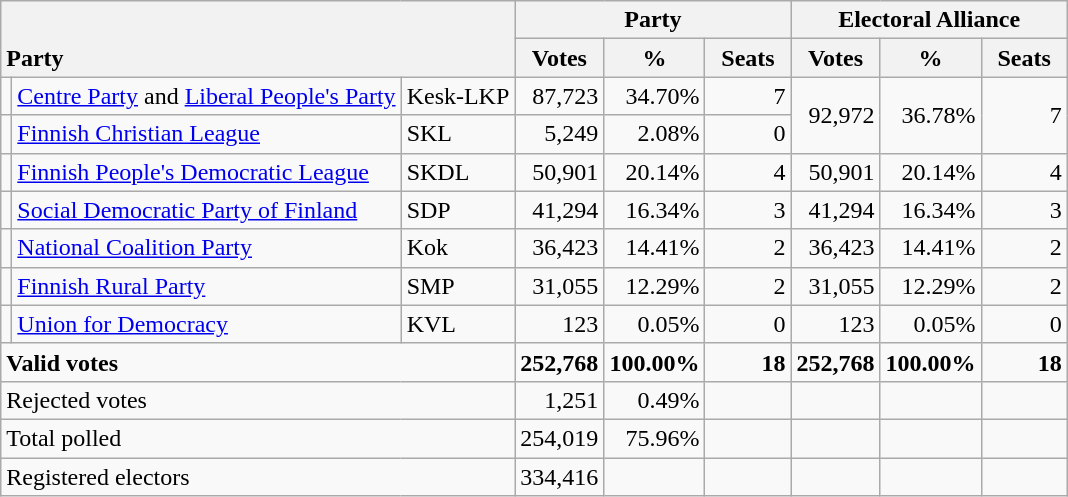<table class="wikitable" border="1" style="text-align:right;">
<tr>
<th style="text-align:left;" valign=bottom rowspan=2 colspan=3>Party</th>
<th colspan=3>Party</th>
<th colspan=3>Electoral Alliance</th>
</tr>
<tr>
<th align=center valign=bottom width="50">Votes</th>
<th align=center valign=bottom width="50">%</th>
<th align=center valign=bottom width="50">Seats</th>
<th align=center valign=bottom width="50">Votes</th>
<th align=center valign=bottom width="50">%</th>
<th align=center valign=bottom width="50">Seats</th>
</tr>
<tr>
<td></td>
<td align=left><a href='#'>Centre Party</a> and <a href='#'>Liberal People's Party</a></td>
<td align=left>Kesk-LKP</td>
<td>87,723</td>
<td>34.70%</td>
<td>7</td>
<td rowspan=2>92,972</td>
<td rowspan=2>36.78%</td>
<td rowspan=2>7</td>
</tr>
<tr>
<td></td>
<td align=left><a href='#'>Finnish Christian League</a></td>
<td align=left>SKL</td>
<td>5,249</td>
<td>2.08%</td>
<td>0</td>
</tr>
<tr>
<td></td>
<td align=left><a href='#'>Finnish People's Democratic League</a></td>
<td align=left>SKDL</td>
<td>50,901</td>
<td>20.14%</td>
<td>4</td>
<td>50,901</td>
<td>20.14%</td>
<td>4</td>
</tr>
<tr>
<td></td>
<td align=left style="white-space: nowrap;"><a href='#'>Social Democratic Party of Finland</a></td>
<td align=left>SDP</td>
<td>41,294</td>
<td>16.34%</td>
<td>3</td>
<td>41,294</td>
<td>16.34%</td>
<td>3</td>
</tr>
<tr>
<td></td>
<td align=left><a href='#'>National Coalition Party</a></td>
<td align=left>Kok</td>
<td>36,423</td>
<td>14.41%</td>
<td>2</td>
<td>36,423</td>
<td>14.41%</td>
<td>2</td>
</tr>
<tr>
<td></td>
<td align=left><a href='#'>Finnish Rural Party</a></td>
<td align=left>SMP</td>
<td>31,055</td>
<td>12.29%</td>
<td>2</td>
<td>31,055</td>
<td>12.29%</td>
<td>2</td>
</tr>
<tr>
<td></td>
<td align=left><a href='#'>Union for Democracy</a></td>
<td align=left>KVL</td>
<td>123</td>
<td>0.05%</td>
<td>0</td>
<td>123</td>
<td>0.05%</td>
<td>0</td>
</tr>
<tr style="font-weight:bold">
<td align=left colspan=3>Valid votes</td>
<td>252,768</td>
<td>100.00%</td>
<td>18</td>
<td>252,768</td>
<td>100.00%</td>
<td>18</td>
</tr>
<tr>
<td align=left colspan=3>Rejected votes</td>
<td>1,251</td>
<td>0.49%</td>
<td></td>
<td></td>
<td></td>
<td></td>
</tr>
<tr>
<td align=left colspan=3>Total polled</td>
<td>254,019</td>
<td>75.96%</td>
<td></td>
<td></td>
<td></td>
<td></td>
</tr>
<tr>
<td align=left colspan=3>Registered electors</td>
<td>334,416</td>
<td></td>
<td></td>
<td></td>
<td></td>
<td></td>
</tr>
</table>
